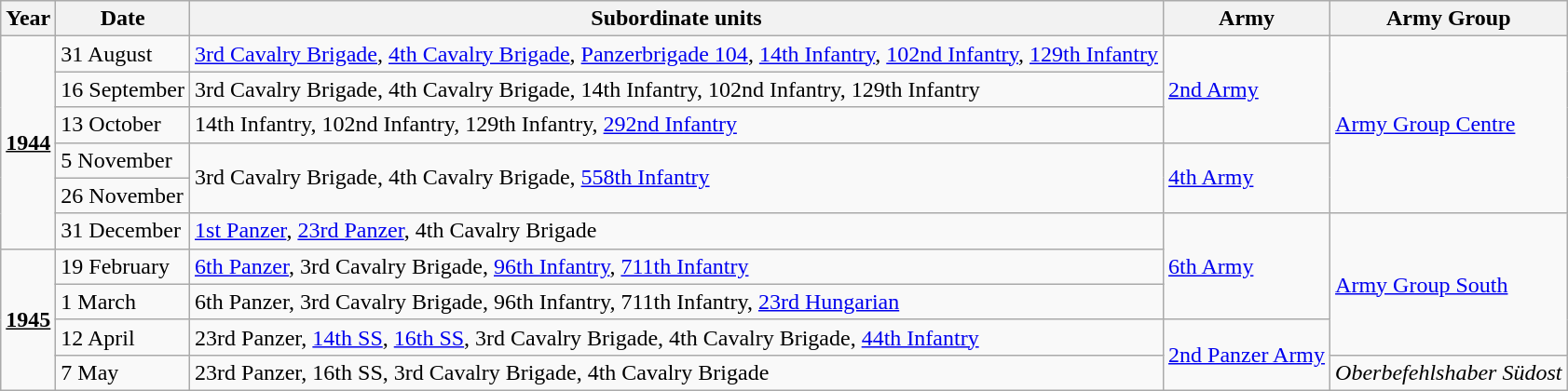<table class="wikitable">
<tr>
<th>Year</th>
<th>Date</th>
<th>Subordinate units</th>
<th>Army</th>
<th>Army Group</th>
</tr>
<tr>
<td rowspan="6"><strong><u>1944</u></strong></td>
<td>31 August</td>
<td><a href='#'>3rd Cavalry Brigade</a>, <a href='#'>4th Cavalry Brigade</a>, <a href='#'>Panzerbrigade 104</a>, <a href='#'>14th Infantry</a>, <a href='#'>102nd Infantry</a>, <a href='#'>129th Infantry</a></td>
<td rowspan="3"><a href='#'>2nd Army</a></td>
<td rowspan="5"><a href='#'>Army Group Centre</a></td>
</tr>
<tr>
<td>16 September</td>
<td>3rd Cavalry Brigade, 4th Cavalry Brigade, 14th Infantry, 102nd Infantry, 129th Infantry</td>
</tr>
<tr>
<td>13 October</td>
<td>14th Infantry, 102nd Infantry, 129th Infantry, <a href='#'>292nd Infantry</a></td>
</tr>
<tr>
<td>5 November</td>
<td rowspan="2">3rd Cavalry Brigade, 4th Cavalry Brigade, <a href='#'>558th Infantry</a></td>
<td rowspan="2"><a href='#'>4th Army</a></td>
</tr>
<tr>
<td>26 November</td>
</tr>
<tr>
<td>31 December</td>
<td><a href='#'>1st Panzer</a>, <a href='#'>23rd Panzer</a>, 4th Cavalry Brigade</td>
<td rowspan="3"><a href='#'>6th Army</a></td>
<td rowspan="4"><a href='#'>Army Group South</a></td>
</tr>
<tr>
<td rowspan="4"><strong><u>1945</u></strong></td>
<td>19 February</td>
<td><a href='#'>6th Panzer</a>, 3rd Cavalry Brigade, <a href='#'>96th Infantry</a>, <a href='#'>711th Infantry</a></td>
</tr>
<tr>
<td>1 March</td>
<td>6th Panzer, 3rd Cavalry Brigade, 96th Infantry, 711th Infantry, <a href='#'>23rd Hungarian</a></td>
</tr>
<tr>
<td>12 April</td>
<td>23rd Panzer, <a href='#'>14th SS</a>, <a href='#'>16th SS</a>, 3rd Cavalry Brigade, 4th Cavalry Brigade, <a href='#'>44th Infantry</a></td>
<td rowspan="2"><a href='#'>2nd Panzer Army</a></td>
</tr>
<tr>
<td>7 May</td>
<td>23rd Panzer, 16th SS, 3rd Cavalry Brigade, 4th Cavalry Brigade</td>
<td><em>Oberbefehlshaber Südost</em></td>
</tr>
</table>
